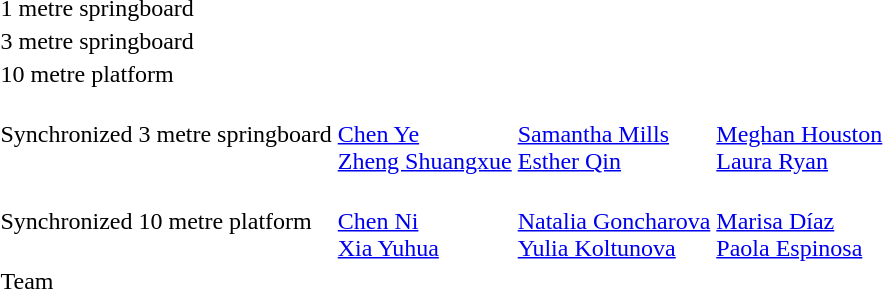<table>
<tr>
<td>1 metre springboard<br></td>
<td></td>
<td></td>
<td></td>
</tr>
<tr>
<td>3 metre springboard<br></td>
<td></td>
<td></td>
<td></td>
</tr>
<tr>
<td>10 metre platform<br></td>
<td></td>
<td></td>
<td></td>
</tr>
<tr>
<td>Synchronized 3 metre springboard<br></td>
<td><br><a href='#'>Chen Ye</a><br><a href='#'>Zheng Shuangxue</a></td>
<td><br><a href='#'>Samantha Mills</a><br><a href='#'>Esther Qin</a></td>
<td><br><a href='#'>Meghan Houston</a><br><a href='#'>Laura Ryan</a></td>
</tr>
<tr>
<td>Synchronized 10 metre platform<br></td>
<td><br><a href='#'>Chen Ni</a><br><a href='#'>Xia Yuhua</a></td>
<td><br><a href='#'>Natalia Goncharova</a><br><a href='#'>Yulia Koltunova</a></td>
<td><br><a href='#'>Marisa Díaz</a><br><a href='#'>Paola Espinosa</a></td>
</tr>
<tr>
<td>Team</td>
<td></td>
<td></td>
<td></td>
</tr>
</table>
